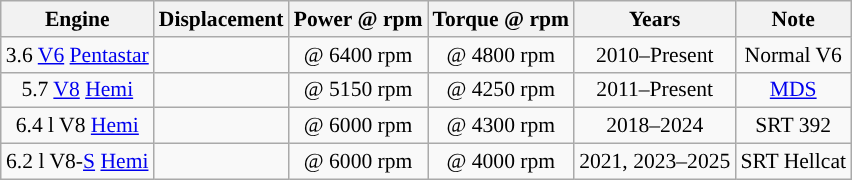<table class="wikitable" style="text-align:center; font-size:90%;">
<tr>
<th>Engine</th>
<th>Displacement</th>
<th>Power @ rpm</th>
<th>Torque @ rpm</th>
<th>Years</th>
<th>Note</th>
</tr>
<tr>
<td style="text-align:center;">3.6 <a href='#'>V6</a> <a href='#'>Pentastar</a></td>
<td style="text-align:center;"></td>
<td style="text-align:center;"> @ 6400 rpm</td>
<td style="text-align:center;"> @ 4800 rpm</td>
<td>2010–Present</td>
<td>Normal V6</td>
</tr>
<tr>
<td>5.7 <a href='#'>V8</a> <a href='#'>Hemi</a></td>
<td></td>
<td> @ 5150 rpm</td>
<td> @ 4250 rpm</td>
<td>2011–Present</td>
<td><a href='#'>MDS</a></td>
</tr>
<tr>
<td>6.4 l V8 <a href='#'>Hemi</a></td>
<td></td>
<td> @ 6000 rpm</td>
<td> @ 4300 rpm</td>
<td>2018–2024</td>
<td>SRT 392</td>
</tr>
<tr>
<td>6.2 l V8-<a href='#'>S</a> <a href='#'>Hemi</a></td>
<td></td>
<td> @ 6000 rpm</td>
<td> @ 4000 rpm</td>
<td>2021, 2023–2025</td>
<td>SRT Hellcat</td>
</tr>
</table>
